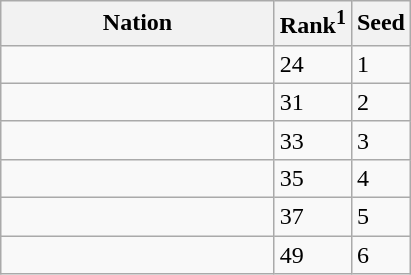<table class="wikitable">
<tr>
<th width="175">Nation</th>
<th>Rank<sup>1</sup></th>
<th>Seed</th>
</tr>
<tr>
<td></td>
<td>24</td>
<td>1</td>
</tr>
<tr>
<td></td>
<td>31</td>
<td>2</td>
</tr>
<tr>
<td></td>
<td>33</td>
<td>3</td>
</tr>
<tr>
<td></td>
<td>35</td>
<td>4</td>
</tr>
<tr>
<td></td>
<td>37</td>
<td>5</td>
</tr>
<tr>
<td></td>
<td>49</td>
<td>6</td>
</tr>
</table>
